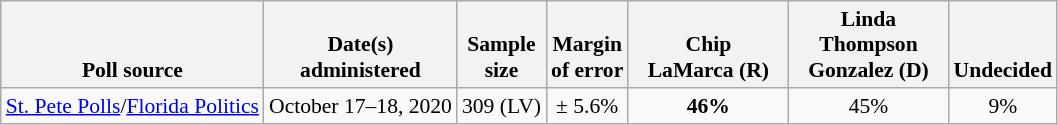<table class="wikitable" style="font-size:90%;text-align:center;">
<tr valign=bottom>
<th>Poll source</th>
<th>Date(s)<br>administered</th>
<th>Sample<br>size</th>
<th>Margin<br>of error</th>
<th style="width:100px;">Chip<br>LaMarca (R)</th>
<th style="width:100px;">Linda Thompson<br>Gonzalez (D)</th>
<th>Undecided</th>
</tr>
<tr>
<td style="text-align:left;"><a href='#'>St. Pete Polls</a>/<a href='#'>Florida Politics</a></td>
<td>October 17–18, 2020</td>
<td>309 (LV)</td>
<td>± 5.6%</td>
<td><strong>46%</strong></td>
<td>45%</td>
<td>9%</td>
</tr>
</table>
